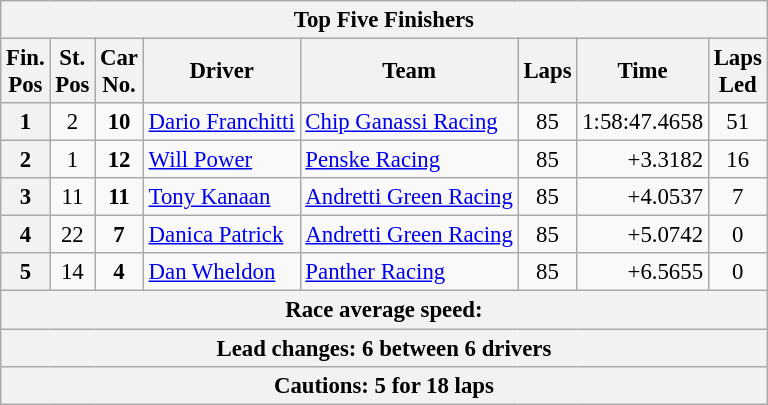<table class="wikitable" style="font-size:95%;text-align:center">
<tr>
<th colspan=9>Top Five Finishers</th>
</tr>
<tr>
<th>Fin.<br>Pos</th>
<th>St.<br>Pos</th>
<th>Car<br>No.</th>
<th>Driver</th>
<th>Team</th>
<th>Laps</th>
<th>Time</th>
<th>Laps<br>Led</th>
</tr>
<tr>
<th>1</th>
<td>2</td>
<td><strong>10</strong></td>
<td style="text-align:left"> <a href='#'>Dario Franchitti</a></td>
<td style="text-align:left"><a href='#'>Chip Ganassi Racing</a></td>
<td>85</td>
<td align=right>1:58:47.4658</td>
<td>51</td>
</tr>
<tr>
<th>2</th>
<td>1</td>
<td><strong>12</strong></td>
<td style="text-align:left"> <a href='#'>Will Power</a></td>
<td style="text-align:left"><a href='#'>Penske Racing</a></td>
<td>85</td>
<td align=right>+3.3182</td>
<td>16</td>
</tr>
<tr>
<th>3</th>
<td>11</td>
<td><strong>11</strong></td>
<td style="text-align:left"> <a href='#'>Tony Kanaan</a></td>
<td style="text-align:left"><a href='#'>Andretti Green Racing</a></td>
<td>85</td>
<td align=right>+4.0537</td>
<td>7</td>
</tr>
<tr>
<th>4</th>
<td>22</td>
<td><strong>7</strong></td>
<td style="text-align:left"> <a href='#'>Danica Patrick</a></td>
<td style="text-align:left"><a href='#'>Andretti Green Racing</a></td>
<td>85</td>
<td align=right>+5.0742</td>
<td>0</td>
</tr>
<tr>
<th>5</th>
<td>14</td>
<td><strong>4</strong></td>
<td style="text-align:left"> <a href='#'>Dan Wheldon</a></td>
<td style="text-align:left"><a href='#'>Panther Racing</a></td>
<td>85</td>
<td align=right>+6.5655</td>
<td>0</td>
</tr>
<tr>
<th colspan=9>Race average speed: </th>
</tr>
<tr>
<th colspan=9>Lead changes: 6 between 6 drivers</th>
</tr>
<tr>
<th colspan=9>Cautions: 5 for 18 laps</th>
</tr>
</table>
